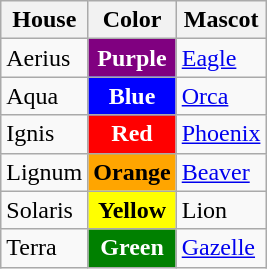<table class="wikitable" style="text-align:left">
<tr>
<th>House</th>
<th>Color</th>
<th>Mascot</th>
</tr>
<tr>
<td>Aerius</td>
<td align="center" style="background: purple; color: white"><strong>Purple</strong></td>
<td><a href='#'>Eagle</a></td>
</tr>
<tr>
<td>Aqua</td>
<td align="center" style="background: blue; color: white"><strong>Blue</strong></td>
<td><a href='#'>Orca</a></td>
</tr>
<tr>
<td>Ignis</td>
<td align="center" style="background: red; color: white"><strong>Red</strong></td>
<td><a href='#'>Phoenix</a></td>
</tr>
<tr>
<td>Lignum</td>
<td align="center" style="background-color:orange;"><strong>Orange</strong></td>
<td><a href='#'>Beaver</a></td>
</tr>
<tr>
<td>Solaris</td>
<td align="center" style="background-color:yellow;"><strong>Yellow</strong></td>
<td>Lion</td>
</tr>
<tr>
<td>Terra</td>
<td align="center" style="background: green; color: white"><strong>Green</strong></td>
<td><a href='#'>Gazelle</a></td>
</tr>
</table>
